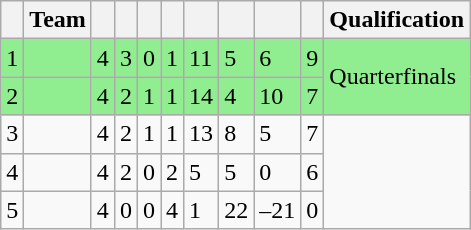<table class="wikitable">
<tr>
<th></th>
<th>Team</th>
<th></th>
<th></th>
<th></th>
<th></th>
<th></th>
<th></th>
<th></th>
<th></th>
<th>Qualification</th>
</tr>
<tr bgcolor=lightgreen>
<td>1</td>
<td></td>
<td>4</td>
<td>3</td>
<td>0</td>
<td>1</td>
<td>11</td>
<td>5</td>
<td>6</td>
<td>9</td>
<td rowspan=2>Quarterfinals</td>
</tr>
<tr bgcolor=lightgreen>
<td>2</td>
<td></td>
<td>4</td>
<td>2</td>
<td>1</td>
<td>1</td>
<td>14</td>
<td>4</td>
<td>10</td>
<td>7</td>
</tr>
<tr>
<td>3</td>
<td></td>
<td>4</td>
<td>2</td>
<td>1</td>
<td>1</td>
<td>13</td>
<td>8</td>
<td>5</td>
<td>7</td>
</tr>
<tr>
<td>4</td>
<td></td>
<td>4</td>
<td>2</td>
<td>0</td>
<td>2</td>
<td>5</td>
<td>5</td>
<td>0</td>
<td>6</td>
</tr>
<tr>
<td>5</td>
<td></td>
<td>4</td>
<td>0</td>
<td>0</td>
<td>4</td>
<td>1</td>
<td>22</td>
<td>–21</td>
<td>0</td>
</tr>
</table>
